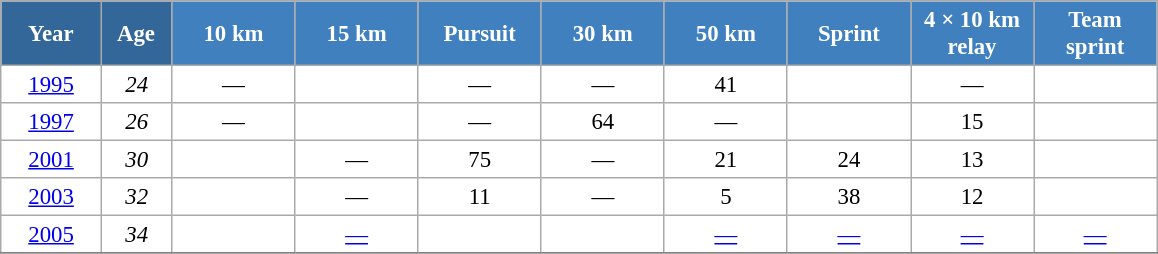<table class="wikitable" style="font-size:95%; text-align:center; border:grey solid 1px; border-collapse:collapse; background:#ffffff;">
<tr>
<th style="background-color:#369; color:white; width:60px;"> Year </th>
<th style="background-color:#369; color:white; width:40px;"> Age </th>
<th style="background-color:#4180be; color:white; width:75px;"> 10 km </th>
<th style="background-color:#4180be; color:white; width:75px;"> 15 km </th>
<th style="background-color:#4180be; color:white; width:75px;"> Pursuit </th>
<th style="background-color:#4180be; color:white; width:75px;"> 30 km </th>
<th style="background-color:#4180be; color:white; width:75px;"> 50 km </th>
<th style="background-color:#4180be; color:white; width:75px;"> Sprint </th>
<th style="background-color:#4180be; color:white; width:75px;"> 4 × 10 km <br> relay </th>
<th style="background-color:#4180be; color:white; width:75px;"> Team <br> sprint </th>
</tr>
<tr>
<td><a href='#'>1995</a></td>
<td><em>24</em></td>
<td>—</td>
<td></td>
<td>—</td>
<td>—</td>
<td>41</td>
<td></td>
<td>—</td>
<td></td>
</tr>
<tr>
<td><a href='#'>1997</a></td>
<td><em>26</em></td>
<td>—</td>
<td></td>
<td>—</td>
<td>64</td>
<td>—</td>
<td></td>
<td>15</td>
<td></td>
</tr>
<tr>
<td><a href='#'>2001</a></td>
<td><em>30</em></td>
<td></td>
<td>—</td>
<td>75</td>
<td>—</td>
<td>21</td>
<td>24</td>
<td>13</td>
<td></td>
</tr>
<tr>
<td><a href='#'>2003</a></td>
<td><em>32</em></td>
<td></td>
<td>—</td>
<td>11</td>
<td>—</td>
<td>5</td>
<td>38</td>
<td>12</td>
<td></td>
</tr>
<tr>
<td><a href='#'>2005</a></td>
<td><em>34</em></td>
<td></td>
<td><a href='#'>—</a></td>
<td><a href='#'></a></td>
<td></td>
<td><a href='#'>—</a></td>
<td><a href='#'>—</a></td>
<td><a href='#'>—</a></td>
<td><a href='#'>—</a></td>
</tr>
<tr>
</tr>
</table>
